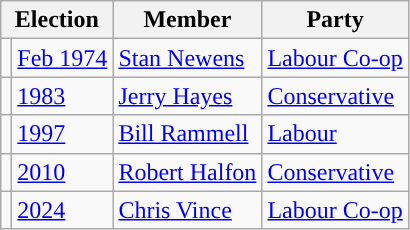<table class="wikitable">
<tr>
<th colspan="2">Election</th>
<th>Member</th>
<th>Party</th>
</tr>
<tr>
<td style="color:inherit;background-color: "></td>
<td><a href='#'>Feb 1974</a></td>
<td><a href='#'>Stan Newens</a></td>
<td><a href='#'>Labour Co-op</a></td>
</tr>
<tr>
<td style="color:inherit;background-color: "></td>
<td><a href='#'>1983</a></td>
<td><a href='#'>Jerry Hayes</a></td>
<td><a href='#'>Conservative</a></td>
</tr>
<tr>
<td style="color:inherit;background-color: "></td>
<td><a href='#'>1997</a></td>
<td><a href='#'>Bill Rammell</a></td>
<td><a href='#'>Labour</a></td>
</tr>
<tr>
<td style="color:inherit;background-color: "></td>
<td><a href='#'>2010</a></td>
<td><a href='#'>Robert Halfon</a></td>
<td><a href='#'>Conservative</a></td>
</tr>
<tr>
<td style="color:inherit;background-color: "></td>
<td><a href='#'>2024</a></td>
<td><a href='#'>Chris Vince</a></td>
<td><a href='#'>Labour Co-op</a></td>
</tr>
</table>
